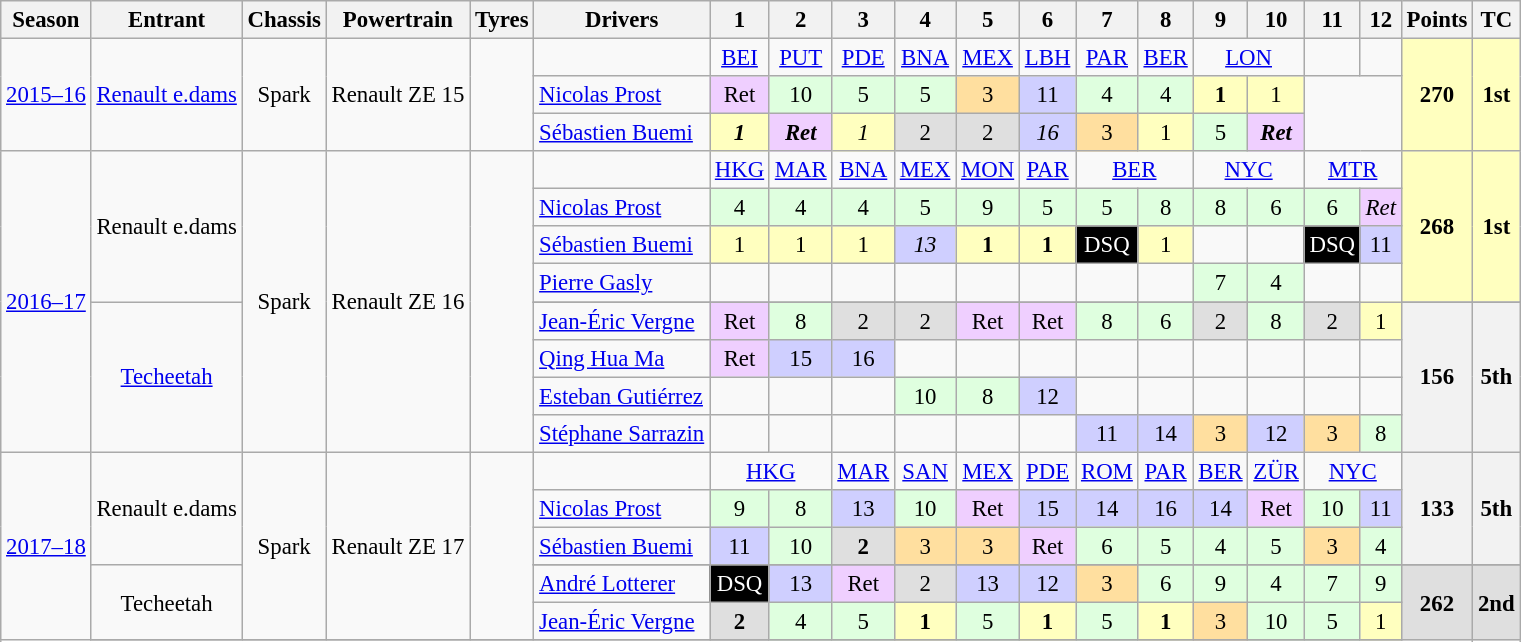<table class="wikitable" style="text-align:center; font-size:95%">
<tr>
<th>Season</th>
<th>Entrant</th>
<th>Chassis</th>
<th>Powertrain</th>
<th>Tyres</th>
<th>Drivers</th>
<th>1</th>
<th>2</th>
<th>3</th>
<th>4</th>
<th>5</th>
<th>6</th>
<th>7</th>
<th>8</th>
<th>9</th>
<th>10</th>
<th>11</th>
<th>12</th>
<th>Points</th>
<th>TC</th>
</tr>
<tr>
<td rowspan="3"><a href='#'>2015–16</a></td>
<td rowspan="3"><a href='#'>Renault e.dams</a></td>
<td rowspan="3">Spark</td>
<td rowspan="3">Renault ZE 15</td>
<td rowspan="3"></td>
<td></td>
<td><a href='#'>BEI</a></td>
<td><a href='#'>PUT</a></td>
<td><a href='#'>PDE</a></td>
<td><a href='#'>BNA</a></td>
<td><a href='#'>MEX</a></td>
<td><a href='#'>LBH</a></td>
<td><a href='#'>PAR</a></td>
<td><a href='#'>BER</a></td>
<td colspan=2><a href='#'>LON</a></td>
<td></td>
<td></td>
<th style="background:#FFFFBF;" rowspan=3>270</th>
<th style="background:#FFFFBF;" rowspan=3>1st</th>
</tr>
<tr>
<td align=left> <a href='#'>Nicolas Prost</a></td>
<td style="background:#EFCFFF;">Ret</td>
<td style="background:#DFFFDF;">10</td>
<td style="background:#DFFFDF;">5</td>
<td style="background:#DFFFDF;">5</td>
<td style="background:#FFDF9F;">3</td>
<td style="background:#CFCFFF;">11</td>
<td style="background:#DFFFDF;">4</td>
<td style="background:#DFFFDF;">4</td>
<td style="background:#FFFFBF;"><strong>1</strong></td>
<td style="background:#FFFFBF;">1</td>
</tr>
<tr>
<td align=left> <a href='#'>Sébastien Buemi</a></td>
<td style="background:#FFFFBF;"><strong><em>1</em></strong></td>
<td style="background:#EFCFFF;"><strong><em>Ret</em></strong></td>
<td style="background:#FFFFBF;"><em>1</em></td>
<td style="background:#DFDFDF;">2</td>
<td style="background:#DFDFDF;">2</td>
<td style="background:#CFCFFF;"><em>16</em></td>
<td style="background:#FFDF9F;">3</td>
<td style="background:#FFFFBF;">1</td>
<td style="background:#DFFFDF;">5</td>
<td style="background:#EFCFFF;"><strong><em>Ret</em></strong></td>
</tr>
<tr>
<td rowspan=9 align="center"><a href='#'>2016–17</a></td>
<td rowspan=4 align="center">Renault e.dams</td>
<td rowspan=9 align="center">Spark</td>
<td rowspan=9 align="center">Renault ZE 16</td>
<td rowspan=9 align="center"></td>
<td></td>
<td><a href='#'>HKG</a></td>
<td><a href='#'>MAR</a></td>
<td><a href='#'>BNA</a></td>
<td><a href='#'>MEX</a></td>
<td><a href='#'>MON</a></td>
<td><a href='#'>PAR</a></td>
<td colspan=2><a href='#'>BER</a></td>
<td colspan=2><a href='#'>NYC</a></td>
<td colspan=2><a href='#'>MTR</a></td>
<th style="background:#FFFFBF;" rowspan=4>268</th>
<th style="background:#FFFFBF;" rowspan=4>1st</th>
</tr>
<tr>
<td align=left> <a href='#'>Nicolas Prost</a></td>
<td style="background:#DFFFDF;">4</td>
<td style="background:#DFFFDF;">4</td>
<td style="background:#DFFFDF;">4</td>
<td style="background:#DFFFDF;">5</td>
<td style="background:#DFFFDF;">9</td>
<td style="background:#DFFFDF;">5</td>
<td style="background:#DFFFDF;">5</td>
<td style="background:#DFFFDF;">8</td>
<td style="background:#DFFFDF;">8</td>
<td style="background:#DFFFDF;">6</td>
<td style="background:#DFFFDF;">6</td>
<td style="background:#EFCFFF;"><em>Ret</em></td>
</tr>
<tr>
<td align=left> <a href='#'>Sébastien Buemi</a></td>
<td style="background:#FFFFBF;">1</td>
<td style="background:#FFFFBF;">1</td>
<td style="background:#FFFFBF;">1</td>
<td style="background:#CFCFFF;"><em>13</em></td>
<td style="background:#FFFFBF;"><strong>1</strong></td>
<td style="background:#FFFFBF;"><strong>1</strong></td>
<td style="background:#000000; color:white;">DSQ</td>
<td style="background:#FFFFBF;">1</td>
<td></td>
<td></td>
<td style="background:#000000; color:white;">DSQ</td>
<td style="background:#CFCFFF;">11</td>
</tr>
<tr>
<td align=left> <a href='#'>Pierre Gasly</a></td>
<td></td>
<td></td>
<td></td>
<td></td>
<td></td>
<td></td>
<td></td>
<td></td>
<td style="background:#DFFFDF;">7</td>
<td style="background:#DFFFDF;">4</td>
<td></td>
</tr>
<tr>
<td rowspan=5 align="center"><a href='#'>Techeetah</a></td>
</tr>
<tr>
<td align=left> <a href='#'>Jean-Éric Vergne</a></td>
<td style="background:#EFCFFF;">Ret</td>
<td style="background:#DFFFDF;">8</td>
<td style="background:#DFDFDF;">2</td>
<td style="background:#DFDFDF;">2</td>
<td style="background:#EFCFFF;">Ret</td>
<td style="background:#EFCFFF;">Ret</td>
<td style="background:#DFFFDF;">8</td>
<td style="background:#DFFFDF;">6</td>
<td style="background:#DFDFDF;">2</td>
<td style="background:#DFFFDF;">8</td>
<td style="background:#DFDFDF;">2</td>
<td style="background:#FFFFBF;">1</td>
<th rowspan=4>156</th>
<th rowspan=4>5th</th>
</tr>
<tr>
<td align=left> <a href='#'>Qing Hua Ma</a></td>
<td style="background:#EFCFFF;">Ret</td>
<td style="background:#CFCFFF;">15</td>
<td style="background:#CFCFFF;">16</td>
<td></td>
<td></td>
<td></td>
<td></td>
<td></td>
<td></td>
<td></td>
<td></td>
<td></td>
</tr>
<tr>
<td align=left> <a href='#'>Esteban Gutiérrez</a></td>
<td></td>
<td></td>
<td></td>
<td style="background:#DFFFDF;">10</td>
<td style="background:#DFFFDF;">8</td>
<td style="background:#CFCFFF;">12</td>
<td></td>
<td></td>
<td></td>
<td></td>
<td></td>
<td></td>
</tr>
<tr>
<td align="left"> <a href='#'>Stéphane Sarrazin</a></td>
<td></td>
<td></td>
<td></td>
<td></td>
<td></td>
<td></td>
<td style="background:#CFCFFF;">11</td>
<td style="background:#CFCFFF;">14</td>
<td style="background:#ffdf9f;">3</td>
<td style="background:#CFCFFF;">12</td>
<td style="background:#ffdf9f;">3</td>
<td style="background:#DFFFDF;">8</td>
</tr>
<tr>
<td rowspan=9 align="center"><a href='#'>2017–18</a></td>
<td rowspan=3 align="center">Renault e.dams</td>
<td rowspan=6 align="center">Spark</td>
<td rowspan=6 align="center">Renault ZE 17</td>
<td rowspan=6 align="center"></td>
<td></td>
<td colspan=2><a href='#'>HKG</a></td>
<td><a href='#'>MAR</a></td>
<td><a href='#'>SAN</a></td>
<td><a href='#'>MEX</a></td>
<td><a href='#'>PDE</a></td>
<td><a href='#'>ROM</a></td>
<td><a href='#'>PAR</a></td>
<td><a href='#'>BER</a></td>
<td><a href='#'>ZÜR</a></td>
<td colspan=2><a href='#'>NYC</a></td>
<th rowspan=3>133</th>
<th rowspan=3>5th</th>
</tr>
<tr>
<td align="left"> <a href='#'>Nicolas Prost</a></td>
<td style="background:#DFFFDF;">9</td>
<td style="background:#DFFFDF;">8</td>
<td style="background:#CFCFFF;">13</td>
<td style="background:#DFFFDF;">10</td>
<td style="background:#EFCFFF;">Ret</td>
<td style="background:#CFCFFF;">15</td>
<td style="background:#CFCFFF;">14</td>
<td style="background:#CFCFFF;">16</td>
<td style="background:#CFCFFF;">14</td>
<td style="background:#EFCFFF;">Ret</td>
<td style="background:#DFFFDF;">10</td>
<td style="background:#CFCFFF;">11</td>
</tr>
<tr>
<td align="left"> <a href='#'>Sébastien Buemi</a></td>
<td style="background:#CFCFFF;">11</td>
<td style="background:#DFFFDF;">10</td>
<td style="background:#DFDFDF;"><strong>2</strong></td>
<td style="background:#FFDF9F;">3</td>
<td style="background:#FFDF9F;">3</td>
<td style="background:#EFCFFF;">Ret</td>
<td style="background:#DFFFDF;">6</td>
<td style="background:#DFFFDF;">5</td>
<td style="background:#DFFFDF;">4</td>
<td style="background:#DFFFDF;">5</td>
<td style="background:#FFDF9F;">3</td>
<td style="background:#DFFFDF;">4</td>
</tr>
<tr>
<td rowspan=3 align="center">Techeetah</td>
</tr>
<tr>
<td align="left"> <a href='#'>André Lotterer</a></td>
<td style="background:#000000; color:white;">DSQ</td>
<td style="background:#CFCFFF;">13</td>
<td style="background:#EFCFFF;">Ret</td>
<td style="background:#DFDFDF;">2</td>
<td style="background:#CFCFFF;">13</td>
<td style="background:#CFCFFF;">12</td>
<td style="background:#ffdf9f;">3</td>
<td style="background:#DFFFDF;">6</td>
<td style="background:#DFFFDF;">9</td>
<td style="background:#DFFFDF;">4</td>
<td style="background:#DFFFDF;">7</td>
<td style="background:#DFFFDF;">9</td>
<th rowspan="3" style="background:#DFDFDF;">262</th>
<th rowspan="3" style="background:#DFDFDF;">2nd</th>
</tr>
<tr>
<td align="left"> <a href='#'>Jean-Éric Vergne</a></td>
<td style="background:#DFDFDF;"><strong>2</strong></td>
<td style="background:#DFFFDF;">4</td>
<td style="background:#DFFFDF;">5</td>
<td style="background:#FFFFBF;"><strong>1</strong></td>
<td style="background:#DFFFDF;">5</td>
<td style="background:#FFFFBF;"><strong>1</strong></td>
<td style="background:#DFFFDF;">5</td>
<td style="background:#FFFFBF;"><strong>1</strong></td>
<td style="background:#ffdf9f;">3</td>
<td style="background:#DFFFDF;">10</td>
<td style="background:#DFFFDF;">5</td>
<td style="background:#FFFFBF;">1</td>
</tr>
<tr>
</tr>
</table>
